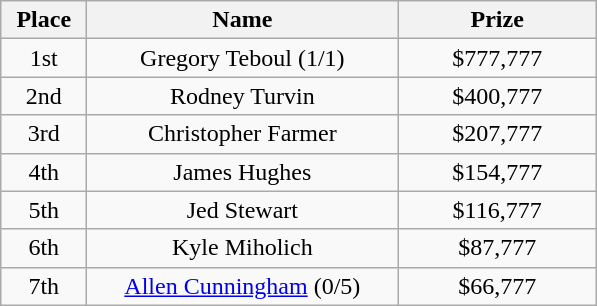<table class="wikitable">
<tr>
<th width="50">Place</th>
<th width="200">Name</th>
<th width="125">Prize</th>
</tr>
<tr>
<td align = "center">1st</td>
<td align = "center"> Gregory Teboul (1/1)</td>
<td align = "center">$777,777</td>
</tr>
<tr>
<td align = "center">2nd</td>
<td align = "center"> Rodney Turvin</td>
<td align = "center">$400,777</td>
</tr>
<tr>
<td align = "center">3rd</td>
<td align = "center"> Christopher Farmer</td>
<td align = "center">$207,777</td>
</tr>
<tr>
<td align = "center">4th</td>
<td align = "center"> James Hughes</td>
<td align = "center">$154,777</td>
</tr>
<tr>
<td align = "center">5th</td>
<td align = "center"> Jed Stewart</td>
<td align = "center">$116,777</td>
</tr>
<tr>
<td align = "center">6th</td>
<td align = "center"> Kyle Miholich</td>
<td align = "center">$87,777</td>
</tr>
<tr>
<td align = "center">7th</td>
<td align = "center"> <a href='#'>Allen Cunningham</a> (0/5)</td>
<td align = "center">$66,777</td>
</tr>
</table>
